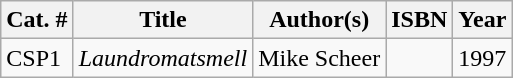<table class="wikitable sortable">
<tr>
<th>Cat. #</th>
<th>Title</th>
<th>Author(s)</th>
<th>ISBN</th>
<th>Year</th>
</tr>
<tr>
<td>CSP1</td>
<td><em>  Laundromatsmell</em></td>
<td>Mike Scheer</td>
<td></td>
<td>1997</td>
</tr>
</table>
